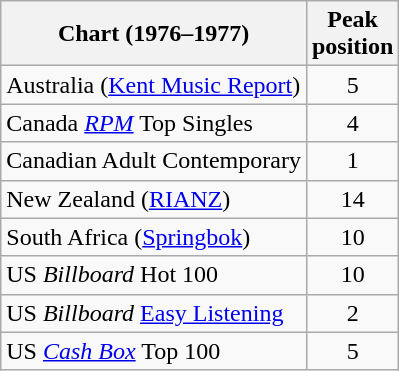<table class="wikitable sortable">
<tr>
<th align="left">Chart (1976–1977)</th>
<th align="left">Peak<br>position</th>
</tr>
<tr>
<td align="left">Australia (<a href='#'>Kent Music Report</a>)</td>
<td style="text-align:center;">5</td>
</tr>
<tr>
<td align="left">Canada <a href='#'><em>RPM</em></a> Top Singles</td>
<td style="text-align:center;">4</td>
</tr>
<tr>
<td align="left">Canadian Adult Contemporary</td>
<td style="text-align:center;">1</td>
</tr>
<tr>
<td align="left">New Zealand (<a href='#'>RIANZ</a>)</td>
<td style="text-align:center;">14</td>
</tr>
<tr>
<td>South Africa (<a href='#'>Springbok</a>)</td>
<td align="center">10</td>
</tr>
<tr>
<td align="left">US <em>Billboard</em> Hot 100</td>
<td style="text-align:center;">10</td>
</tr>
<tr>
<td align="left">US <em>Billboard</em> <a href='#'>Easy Listening</a></td>
<td style="text-align:center;">2</td>
</tr>
<tr>
<td>US <a href='#'><em>Cash Box</em></a> Top 100</td>
<td align="center">5</td>
</tr>
</table>
